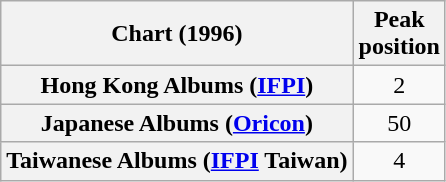<table class="wikitable plainrowheaders sortable">
<tr>
<th scope="col">Chart (1996)</th>
<th scope="col">Peak<br>position</th>
</tr>
<tr>
<th scope="row">Hong Kong Albums (<a href='#'>IFPI</a>)</th>
<td align="center">2</td>
</tr>
<tr>
<th scope="row">Japanese Albums (<a href='#'>Oricon</a>)</th>
<td align="center">50</td>
</tr>
<tr>
<th scope="row">Taiwanese Albums (<a href='#'>IFPI</a> Taiwan)</th>
<td align="center">4</td>
</tr>
</table>
